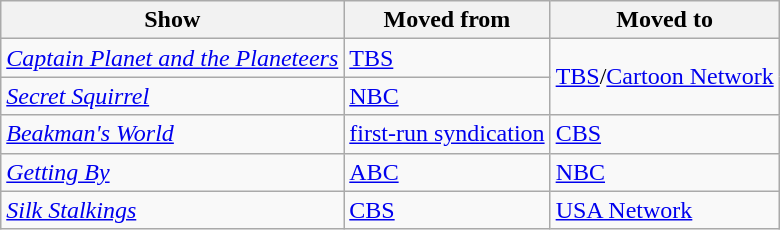<table class="wikitable sortable">
<tr>
<th>Show</th>
<th>Moved from</th>
<th>Moved to</th>
</tr>
<tr>
<td><em><a href='#'>Captain Planet and the Planeteers</a></em></td>
<td><a href='#'>TBS</a></td>
<td rowspan="2"><a href='#'>TBS</a>/<a href='#'>Cartoon Network</a></td>
</tr>
<tr>
<td><em><a href='#'>Secret Squirrel</a></em></td>
<td><a href='#'>NBC</a></td>
</tr>
<tr>
<td><em><a href='#'>Beakman's World</a></em></td>
<td><a href='#'>first-run syndication</a></td>
<td><a href='#'>CBS</a></td>
</tr>
<tr>
<td><em><a href='#'>Getting By</a></em></td>
<td><a href='#'>ABC</a></td>
<td><a href='#'>NBC</a></td>
</tr>
<tr>
<td><em><a href='#'>Silk Stalkings</a></em></td>
<td><a href='#'>CBS</a></td>
<td><a href='#'>USA Network</a></td>
</tr>
</table>
